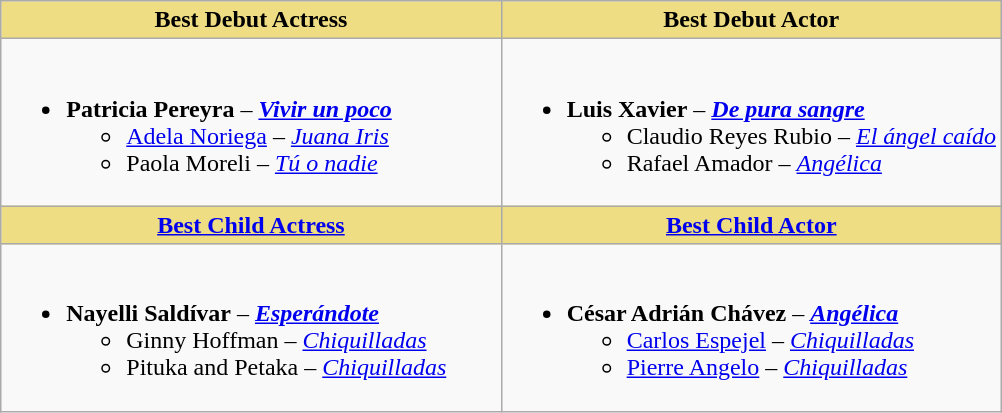<table class="wikitable">
<tr>
<th style="background:#EEDD82; width:50%">Best Debut Actress</th>
<th style="background:#EEDD82; width:50%">Best Debut Actor</th>
</tr>
<tr>
<td valign="top"><br><ul><li><strong>Patricia Pereyra</strong> – <strong><em><a href='#'>Vivir un poco</a></em></strong><ul><li><a href='#'>Adela Noriega</a> – <em><a href='#'>Juana Iris</a></em></li><li>Paola Moreli – <em><a href='#'>Tú o nadie</a></em></li></ul></li></ul></td>
<td valign="top"><br><ul><li><strong>Luis Xavier</strong> – <strong><em><a href='#'>De pura sangre</a></em></strong><ul><li>Claudio Reyes Rubio – <em><a href='#'>El ángel caído</a></em></li><li>Rafael Amador – <em><a href='#'>Angélica</a></em></li></ul></li></ul></td>
</tr>
<tr>
<th style="background:#EEDD82; width:50%"><a href='#'>Best Child Actress</a></th>
<th style="background:#EEDD82; width:50%"><a href='#'>Best Child Actor</a></th>
</tr>
<tr>
<td valign="top"><br><ul><li><strong>Nayelli Saldívar</strong> – <strong><em><a href='#'>Esperándote</a></em></strong><ul><li>Ginny Hoffman – <em><a href='#'>Chiquilladas</a></em></li><li>Pituka and Petaka – <em><a href='#'>Chiquilladas</a></em></li></ul></li></ul></td>
<td valign="top"><br><ul><li><strong>César Adrián Chávez</strong> – <strong><em><a href='#'>Angélica</a></em></strong><ul><li><a href='#'>Carlos Espejel</a> – <em><a href='#'>Chiquilladas</a></em></li><li><a href='#'>Pierre Angelo</a> – <em><a href='#'>Chiquilladas</a></em></li></ul></li></ul></td>
</tr>
</table>
